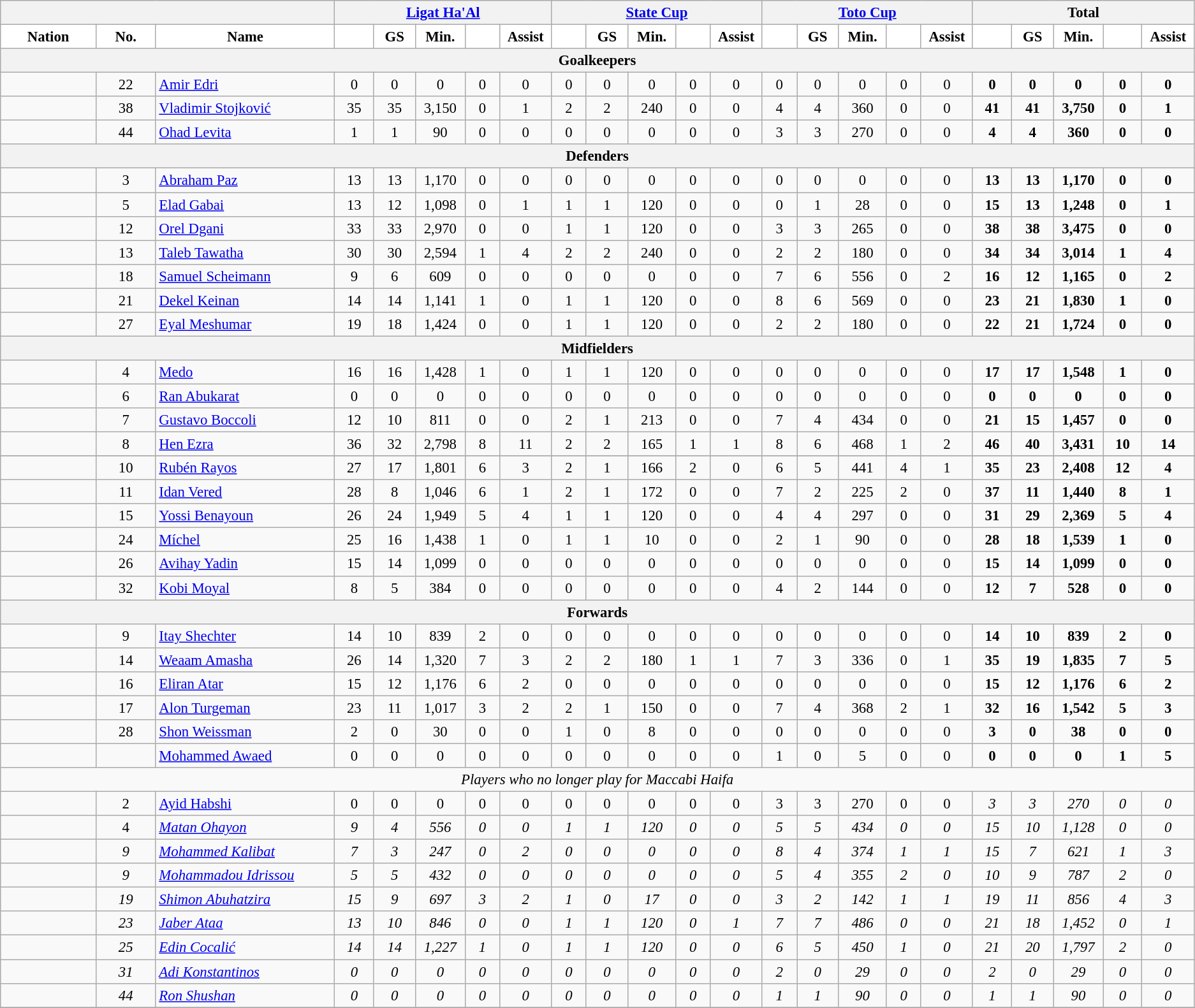<table class="wikitable" style="font-size: 95%; text-align: center;">
<tr>
<th colspan=3></th>
<th colspan=5><a href='#'>Ligat Ha'Al</a></th>
<th colspan=5><a href='#'>State Cup</a></th>
<th colspan=5><a href='#'>Toto Cup</a></th>
<th colspan=5>Total</th>
</tr>
<tr>
<th width="8%" style="background: #FFFFFF">Nation</th>
<th width="5%" style="background: #FFFFFF">No.</th>
<th width="15%" style="background: #FFFFFF">Name</th>
<th width=60 style="background: #FFFFFF"></th>
<th width=60 style="background: #FFFFFF">GS</th>
<th width=60 style="background: #FFFFFF">Min.</th>
<th width=60 style="background: #FFFFFF"></th>
<th width=60 style="background: #FFFFFF">Assist</th>
<th width=60 style="background: #FFFFFF"></th>
<th width=60 style="background: #FFFFFF">GS</th>
<th width=60 style="background: #FFFFFF">Min.</th>
<th width=60 style="background: #FFFFFF"></th>
<th width=60 style="background: #FFFFFF">Assist</th>
<th width=60 style="background: #FFFFFF"></th>
<th width=60 style="background: #FFFFFF">GS</th>
<th width=60 style="background: #FFFFFF">Min.</th>
<th width=60 style="background: #FFFFFF"></th>
<th width=60 style="background: #FFFFFF">Assist</th>
<th width=60 style="background: #FFFFFF"></th>
<th width=60 style="background: #FFFFFF">GS</th>
<th width=60 style="background: #FFFFFF">Min.</th>
<th width=60 style="background: #FFFFFF"></th>
<th width=60 style="background: #FFFFFF">Assist</th>
</tr>
<tr>
<th colspan=31>Goalkeepers</th>
</tr>
<tr>
<td></td>
<td>22</td>
<td align=left><a href='#'>Amir Edri</a></td>
<td>0 </td>
<td>0 </td>
<td>0 </td>
<td>0 </td>
<td>0 </td>
<td>0 </td>
<td>0 </td>
<td>0 </td>
<td>0 </td>
<td>0 </td>
<td>0 </td>
<td>0 </td>
<td>0 </td>
<td>0 </td>
<td>0 </td>
<td><strong>0</strong> </td>
<td><strong>0</strong> </td>
<td><strong>0</strong> </td>
<td><strong>0</strong> </td>
<td><strong>0</strong> </td>
</tr>
<tr>
<td></td>
<td>38</td>
<td align=left><a href='#'>Vladimir Stojković</a></td>
<td>35 </td>
<td>35 </td>
<td>3,150 </td>
<td>0 </td>
<td>1 </td>
<td>2 </td>
<td>2 </td>
<td>240 </td>
<td>0 </td>
<td>0 </td>
<td>4 </td>
<td>4 </td>
<td>360 </td>
<td>0 </td>
<td>0 </td>
<td><strong>41</strong> </td>
<td><strong>41</strong> </td>
<td><strong>3,750</strong> </td>
<td><strong>0</strong> </td>
<td><strong>1</strong> </td>
</tr>
<tr>
<td></td>
<td>44</td>
<td align=left><a href='#'>Ohad Levita</a></td>
<td>1 </td>
<td>1 </td>
<td>90 </td>
<td>0 </td>
<td>0 </td>
<td>0 </td>
<td>0 </td>
<td>0 </td>
<td>0 </td>
<td>0 </td>
<td>3 </td>
<td>3 </td>
<td>270 </td>
<td>0 </td>
<td>0 </td>
<td><strong>4</strong> </td>
<td><strong>4</strong> </td>
<td><strong>360</strong> </td>
<td><strong>0</strong> </td>
<td><strong>0</strong> </td>
</tr>
<tr>
<th colspan=31>Defenders</th>
</tr>
<tr>
<td></td>
<td>3</td>
<td align=left><a href='#'>Abraham Paz</a></td>
<td>13 </td>
<td>13 </td>
<td>1,170 </td>
<td>0 </td>
<td>0 </td>
<td>0 </td>
<td>0 </td>
<td>0 </td>
<td>0 </td>
<td>0 </td>
<td>0 </td>
<td>0 </td>
<td>0 </td>
<td>0 </td>
<td>0 </td>
<td><strong>13</strong> </td>
<td><strong>13</strong> </td>
<td><strong>1,170</strong> </td>
<td><strong>0</strong> </td>
<td><strong>0</strong> </td>
</tr>
<tr>
<td></td>
<td>5</td>
<td align=left><a href='#'>Elad Gabai</a></td>
<td>13 </td>
<td>12 </td>
<td>1,098 </td>
<td>0 </td>
<td>1 </td>
<td>1 </td>
<td>1 </td>
<td>120 </td>
<td>0 </td>
<td>0 </td>
<td>0 </td>
<td>1 </td>
<td>28 </td>
<td>0 </td>
<td>0 </td>
<td><strong>15</strong> </td>
<td><strong>13</strong> </td>
<td><strong>1,248</strong> </td>
<td><strong>0</strong> </td>
<td><strong>1</strong> </td>
</tr>
<tr>
<td></td>
<td>12</td>
<td align=left><a href='#'>Orel Dgani</a></td>
<td>33 </td>
<td>33 </td>
<td>2,970 </td>
<td>0 </td>
<td>0 </td>
<td>1 </td>
<td>1 </td>
<td>120 </td>
<td>0 </td>
<td>0 </td>
<td>3 </td>
<td>3 </td>
<td>265 </td>
<td>0 </td>
<td>0 </td>
<td><strong>38</strong> </td>
<td><strong>38</strong> </td>
<td><strong>3,475</strong> </td>
<td><strong>0</strong> </td>
<td><strong>0</strong> </td>
</tr>
<tr>
<td></td>
<td>13</td>
<td align=left><a href='#'>Taleb Tawatha</a></td>
<td>30 </td>
<td>30 </td>
<td>2,594 </td>
<td>1 </td>
<td>4 </td>
<td>2 </td>
<td>2 </td>
<td>240 </td>
<td>0 </td>
<td>0 </td>
<td>2 </td>
<td>2 </td>
<td>180 </td>
<td>0 </td>
<td>0 </td>
<td><strong>34</strong> </td>
<td><strong>34</strong> </td>
<td><strong>3,014</strong> </td>
<td><strong>1</strong> </td>
<td><strong>4</strong> </td>
</tr>
<tr>
<td></td>
<td>18</td>
<td align=left><a href='#'>Samuel Scheimann</a></td>
<td>9 </td>
<td>6 </td>
<td>609 </td>
<td>0 </td>
<td>0 </td>
<td>0 </td>
<td>0 </td>
<td>0 </td>
<td>0 </td>
<td>0 </td>
<td>7 </td>
<td>6 </td>
<td>556 </td>
<td>0 </td>
<td>2 </td>
<td><strong>16</strong> </td>
<td><strong>12</strong> </td>
<td><strong>1,165</strong> </td>
<td><strong>0</strong> </td>
<td><strong>2</strong> </td>
</tr>
<tr>
<td></td>
<td>21</td>
<td align=left><a href='#'>Dekel Keinan</a></td>
<td>14 </td>
<td>14 </td>
<td>1,141 </td>
<td>1 </td>
<td>0 </td>
<td>1 </td>
<td>1 </td>
<td>120 </td>
<td>0 </td>
<td>0 </td>
<td>8 </td>
<td>6 </td>
<td>569 </td>
<td>0 </td>
<td>0 </td>
<td><strong>23</strong> </td>
<td><strong>21</strong> </td>
<td><strong>1,830</strong> </td>
<td><strong>1</strong> </td>
<td><strong>0</strong> </td>
</tr>
<tr>
<td></td>
<td>27</td>
<td align=left><a href='#'>Eyal Meshumar</a></td>
<td>19 </td>
<td>18 </td>
<td>1,424 </td>
<td>0 </td>
<td>0 </td>
<td>1 </td>
<td>1 </td>
<td>120 </td>
<td>0 </td>
<td>0 </td>
<td>2 </td>
<td>2 </td>
<td>180 </td>
<td>0 </td>
<td>0 </td>
<td><strong>22</strong> </td>
<td><strong>21</strong> </td>
<td><strong>1,724</strong> </td>
<td><strong>0</strong> </td>
<td><strong>0</strong> </td>
</tr>
<tr>
<th colspan=31>Midfielders</th>
</tr>
<tr>
<td></td>
<td>4</td>
<td align=left><a href='#'>Medo</a></td>
<td>16 </td>
<td>16 </td>
<td>1,428 </td>
<td>1 </td>
<td>0 </td>
<td>1 </td>
<td>1 </td>
<td>120 </td>
<td>0 </td>
<td>0 </td>
<td>0 </td>
<td>0 </td>
<td>0 </td>
<td>0 </td>
<td>0 </td>
<td><strong>17</strong> </td>
<td><strong>17</strong> </td>
<td><strong>1,548</strong> </td>
<td><strong>1</strong> </td>
<td><strong>0</strong> </td>
</tr>
<tr>
<td></td>
<td>6</td>
<td align=left><a href='#'>Ran Abukarat</a></td>
<td>0 </td>
<td>0 </td>
<td>0 </td>
<td>0 </td>
<td>0 </td>
<td>0 </td>
<td>0 </td>
<td>0 </td>
<td>0 </td>
<td>0 </td>
<td>0 </td>
<td>0 </td>
<td>0 </td>
<td>0 </td>
<td>0 </td>
<td><strong>0</strong> </td>
<td><strong>0</strong> </td>
<td><strong>0</strong> </td>
<td><strong>0</strong> </td>
<td><strong>0</strong> </td>
</tr>
<tr>
<td></td>
<td>7</td>
<td align=left><a href='#'>Gustavo Boccoli</a></td>
<td>12 </td>
<td>10 </td>
<td>811 </td>
<td>0 </td>
<td>0 </td>
<td>2 </td>
<td>1 </td>
<td>213 </td>
<td>0 </td>
<td>0 </td>
<td>7 </td>
<td>4 </td>
<td>434 </td>
<td>0 </td>
<td>0 </td>
<td><strong>21</strong> </td>
<td><strong>15</strong> </td>
<td><strong>1,457</strong> </td>
<td><strong>0</strong> </td>
<td><strong>0</strong> </td>
</tr>
<tr>
<td></td>
<td>8</td>
<td align=left><a href='#'>Hen Ezra</a></td>
<td>36 </td>
<td>32 </td>
<td>2,798 </td>
<td>8 </td>
<td>11 </td>
<td>2 </td>
<td>2 </td>
<td>165 </td>
<td>1 </td>
<td>1 </td>
<td>8 </td>
<td>6 </td>
<td>468 </td>
<td>1 </td>
<td>2 </td>
<td><strong>46</strong> </td>
<td><strong>40</strong> </td>
<td><strong>3,431</strong> </td>
<td><strong>10</strong> </td>
<td><strong>14</strong> </td>
</tr>
<tr>
</tr>
<tr>
<td></td>
<td>10</td>
<td align=left><a href='#'>Rubén Rayos</a></td>
<td>27 </td>
<td>17 </td>
<td>1,801 </td>
<td>6 </td>
<td>3 </td>
<td>2 </td>
<td>1 </td>
<td>166 </td>
<td>2 </td>
<td>0 </td>
<td>6 </td>
<td>5 </td>
<td>441 </td>
<td>4 </td>
<td>1 </td>
<td><strong>35</strong> </td>
<td><strong>23</strong> </td>
<td><strong>2,408</strong> </td>
<td><strong>12</strong> </td>
<td><strong>4</strong> </td>
</tr>
<tr>
<td></td>
<td>11</td>
<td align=left><a href='#'>Idan Vered</a></td>
<td>28 </td>
<td>8 </td>
<td>1,046 </td>
<td>6 </td>
<td>1 </td>
<td>2 </td>
<td>1 </td>
<td>172 </td>
<td>0 </td>
<td>0 </td>
<td>7 </td>
<td>2 </td>
<td>225 </td>
<td>2 </td>
<td>0 </td>
<td><strong>37</strong> </td>
<td><strong>11</strong> </td>
<td><strong>1,440</strong> </td>
<td><strong>8</strong> </td>
<td><strong>1</strong> </td>
</tr>
<tr>
<td></td>
<td>15</td>
<td align=left><a href='#'>Yossi Benayoun</a></td>
<td>26 </td>
<td>24 </td>
<td>1,949 </td>
<td>5 </td>
<td>4 </td>
<td>1 </td>
<td>1 </td>
<td>120 </td>
<td>0 </td>
<td>0 </td>
<td>4 </td>
<td>4 </td>
<td>297 </td>
<td>0 </td>
<td>0 </td>
<td><strong>31</strong> </td>
<td><strong>29</strong> </td>
<td><strong>2,369</strong> </td>
<td><strong>5</strong> </td>
<td><strong>4</strong> </td>
</tr>
<tr>
<td></td>
<td>24</td>
<td align=left><a href='#'>Míchel</a></td>
<td>25 </td>
<td>16 </td>
<td>1,438 </td>
<td>1 </td>
<td>0 </td>
<td>1 </td>
<td>1 </td>
<td>10 </td>
<td>0 </td>
<td>0 </td>
<td>2 </td>
<td>1 </td>
<td>90 </td>
<td>0 </td>
<td>0 </td>
<td><strong>28</strong> </td>
<td><strong>18</strong> </td>
<td><strong>1,539</strong> </td>
<td><strong>1</strong> </td>
<td><strong>0</strong> </td>
</tr>
<tr>
<td></td>
<td>26</td>
<td align=left><a href='#'>Avihay Yadin</a></td>
<td>15 </td>
<td>14 </td>
<td>1,099 </td>
<td>0 </td>
<td>0 </td>
<td>0 </td>
<td>0 </td>
<td>0 </td>
<td>0 </td>
<td>0 </td>
<td>0 </td>
<td>0 </td>
<td>0 </td>
<td>0 </td>
<td>0 </td>
<td><strong>15</strong> </td>
<td><strong>14</strong> </td>
<td><strong>1,099</strong> </td>
<td><strong>0</strong> </td>
<td><strong>0</strong> </td>
</tr>
<tr>
<td></td>
<td>32</td>
<td align=left><a href='#'>Kobi Moyal</a></td>
<td>8 </td>
<td>5 </td>
<td>384 </td>
<td>0 </td>
<td>0 </td>
<td>0 </td>
<td>0 </td>
<td>0 </td>
<td>0 </td>
<td>0 </td>
<td>4 </td>
<td>2 </td>
<td>144 </td>
<td>0 </td>
<td>0 </td>
<td><strong>12</strong> </td>
<td><strong>7</strong> </td>
<td><strong>528</strong> </td>
<td><strong>0</strong> </td>
<td><strong>0</strong> </td>
</tr>
<tr>
<th colspan=31>Forwards</th>
</tr>
<tr>
<td></td>
<td>9</td>
<td align=left><a href='#'>Itay Shechter</a></td>
<td>14 </td>
<td>10 </td>
<td>839 </td>
<td>2 </td>
<td>0 </td>
<td>0 </td>
<td>0 </td>
<td>0 </td>
<td>0 </td>
<td>0 </td>
<td>0 </td>
<td>0 </td>
<td>0 </td>
<td>0 </td>
<td>0 </td>
<td><strong>14</strong> </td>
<td><strong>10</strong> </td>
<td><strong>839</strong> </td>
<td><strong>2</strong> </td>
<td><strong>0</strong> </td>
</tr>
<tr>
<td></td>
<td>14</td>
<td align=left><a href='#'>Weaam Amasha</a></td>
<td>26 </td>
<td>14 </td>
<td>1,320 </td>
<td>7 </td>
<td>3 </td>
<td>2 </td>
<td>2 </td>
<td>180 </td>
<td>1 </td>
<td>1 </td>
<td>7 </td>
<td>3 </td>
<td>336 </td>
<td>0 </td>
<td>1 </td>
<td><strong>35</strong> </td>
<td><strong>19</strong> </td>
<td><strong>1,835</strong> </td>
<td><strong>7</strong> </td>
<td><strong>5</strong> </td>
</tr>
<tr>
<td></td>
<td>16</td>
<td align=left><a href='#'>Eliran Atar</a></td>
<td>15 </td>
<td>12 </td>
<td>1,176 </td>
<td>6 </td>
<td>2 </td>
<td>0 </td>
<td>0 </td>
<td>0 </td>
<td>0 </td>
<td>0 </td>
<td>0 </td>
<td>0 </td>
<td>0 </td>
<td>0 </td>
<td>0 </td>
<td><strong>15</strong> </td>
<td><strong>12</strong> </td>
<td><strong>1,176</strong> </td>
<td><strong>6</strong> </td>
<td><strong>2</strong> </td>
</tr>
<tr>
<td></td>
<td>17</td>
<td align=left><a href='#'>Alon Turgeman</a></td>
<td>23 </td>
<td>11 </td>
<td>1,017 </td>
<td>3 </td>
<td>2 </td>
<td>2 </td>
<td>1 </td>
<td>150 </td>
<td>0 </td>
<td>0 </td>
<td>7 </td>
<td>4 </td>
<td>368 </td>
<td>2 </td>
<td>1 </td>
<td><strong>32</strong> </td>
<td><strong>16</strong> </td>
<td><strong>1,542</strong> </td>
<td><strong>5</strong> </td>
<td><strong>3</strong> </td>
</tr>
<tr>
<td></td>
<td>28</td>
<td align=left><a href='#'>Shon Weissman</a></td>
<td>2 </td>
<td>0 </td>
<td>30 </td>
<td>0 </td>
<td>0 </td>
<td>1 </td>
<td>0 </td>
<td>8 </td>
<td>0 </td>
<td>0 </td>
<td>0 </td>
<td>0 </td>
<td>0 </td>
<td>0 </td>
<td>0 </td>
<td><strong>3</strong> </td>
<td><strong>0</strong> </td>
<td><strong>38</strong> </td>
<td><strong>0</strong> </td>
<td><strong>0</strong> </td>
</tr>
<tr>
<td></td>
<td></td>
<td align=left><a href='#'>Mohammed Awaed</a></td>
<td>0 </td>
<td>0 </td>
<td>0 </td>
<td>0 </td>
<td>0 </td>
<td>0 </td>
<td>0 </td>
<td>0 </td>
<td>0 </td>
<td>0 </td>
<td>1 </td>
<td>0 </td>
<td>5 </td>
<td>0 </td>
<td>0 </td>
<td><strong>0</strong> </td>
<td><strong>0</strong> </td>
<td><strong>0</strong> </td>
<td><strong>1</strong> </td>
<td><strong>5</strong> </td>
</tr>
<tr>
<td colspan="31"><em>Players who no longer play for Maccabi Haifa</em></td>
</tr>
<tr>
<td></td>
<td>2</td>
<td align=left><a href='#'>Ayid Habshi</a></td>
<td>0 </td>
<td>0 </td>
<td>0 </td>
<td>0 </td>
<td>0 </td>
<td>0 </td>
<td>0 </td>
<td>0 </td>
<td>0 </td>
<td>0 </td>
<td>3 </td>
<td>3 </td>
<td>270 </td>
<td>0 </td>
<td>0 </td>
<td><em>3</em> </td>
<td><em>3</em> </td>
<td><em>270</em> </td>
<td><em>0</em> </td>
<td><em>0</em> </td>
</tr>
<tr>
<td></td>
<td>4</td>
<td align=left><em><a href='#'>Matan Ohayon</a></em></td>
<td><em>9</em> </td>
<td><em>4</em> </td>
<td><em>556</em>  </td>
<td><em>0</em> </td>
<td><em>0</em> </td>
<td><em>1</em> </td>
<td><em>1</em> </td>
<td><em>120</em></td>
<td><em>0</em> </td>
<td><em>0</em> </td>
<td><em>5</em> </td>
<td><em>5</em> </td>
<td><em>434</em> </td>
<td><em>0</em> </td>
<td><em>0</em> </td>
<td><em>15</em> </td>
<td><em>10</em> </td>
<td><em>1,128</em> </td>
<td><em>0</em> </td>
<td><em>0</em> </td>
</tr>
<tr>
<td></td>
<td><em>9</em></td>
<td align=left><em><a href='#'>Mohammed Kalibat</a></em></td>
<td><em>7</em> </td>
<td><em>3</em> </td>
<td><em>247</em> </td>
<td><em>0</em> </td>
<td><em>2</em> </td>
<td><em>0</em> </td>
<td><em>0</em> </td>
<td><em>0</em> </td>
<td><em>0</em> </td>
<td><em>0</em> </td>
<td><em>8</em> </td>
<td><em>4</em> </td>
<td><em>374</em> </td>
<td><em>1</em> </td>
<td><em>1</em> </td>
<td><em>15</em> </td>
<td><em>7</em> </td>
<td><em>621</em> </td>
<td><em>1</em> </td>
<td><em>3</em> </td>
</tr>
<tr>
<td></td>
<td><em>9</em></td>
<td align=left><em><a href='#'>Mohammadou Idrissou</a></em></td>
<td><em>5</em> </td>
<td><em>5</em> </td>
<td><em>432</em> </td>
<td><em>0</em> </td>
<td><em>0</em> </td>
<td><em>0</em> </td>
<td><em>0</em> </td>
<td><em>0</em> </td>
<td><em>0</em> </td>
<td><em>0</em> </td>
<td><em>5</em> </td>
<td><em>4</em> </td>
<td><em>355</em> </td>
<td><em>2</em> </td>
<td><em>0</em> </td>
<td><em>10</em> </td>
<td><em>9</em> </td>
<td><em>787</em> </td>
<td><em>2</em> </td>
<td><em>0</em> </td>
</tr>
<tr>
<td></td>
<td><em>19</em></td>
<td align=left><em><a href='#'>Shimon Abuhatzira</a></em></td>
<td><em>15</em> </td>
<td><em>9</em> </td>
<td><em>697</em> </td>
<td><em>3</em> </td>
<td><em>2</em> </td>
<td><em>1</em> </td>
<td><em>0</em> </td>
<td><em>17</em> </td>
<td><em>0</em> </td>
<td><em>0</em> </td>
<td><em>3</em> </td>
<td><em>2</em> </td>
<td><em>142</em> </td>
<td><em>1</em> </td>
<td><em>1</em> </td>
<td><em>19</em> </td>
<td><em>11</em> </td>
<td><em>856</em> </td>
<td><em>4</em> </td>
<td><em>3</em> </td>
</tr>
<tr>
<td></td>
<td><em>23</em></td>
<td align=left><em><a href='#'>Jaber Ataa</a></em></td>
<td><em>13</em> </td>
<td><em>10</em> </td>
<td><em>846</em> </td>
<td><em>0</em> </td>
<td><em>0</em> </td>
<td><em>1</em> </td>
<td><em>1</em> </td>
<td><em>120</em> </td>
<td><em>0</em> </td>
<td><em>1</em> </td>
<td><em>7</em> </td>
<td><em>7</em> </td>
<td><em>486</em> </td>
<td><em>0</em> </td>
<td><em>0</em> </td>
<td><em>21</em> </td>
<td><em>18</em> </td>
<td><em>1,452</em> </td>
<td><em>0</em> </td>
<td><em>1</em> </td>
</tr>
<tr>
<td></td>
<td><em>25</em></td>
<td align=left><em><a href='#'>Edin Cocalić</a></em></td>
<td><em>14</em> </td>
<td><em>14</em> </td>
<td><em>1,227</em> </td>
<td><em>1</em> </td>
<td><em>0</em> </td>
<td><em>1</em></td>
<td><em>1</em> </td>
<td><em>120</em> </td>
<td><em>0</em></td>
<td><em>0</em> </td>
<td><em>6</em> </td>
<td><em>5</em> </td>
<td><em>450</em> </td>
<td><em>1</em> </td>
<td><em>0</em> </td>
<td><em>21</em> </td>
<td><em>20</em> </td>
<td><em>1,797</em> </td>
<td><em>2</em> </td>
<td><em>0</em> </td>
</tr>
<tr>
<td></td>
<td><em>31</em></td>
<td align=left><em><a href='#'>Adi Konstantinos</a></em></td>
<td><em>0</em> </td>
<td><em>0</em> </td>
<td><em>0</em> </td>
<td><em>0</em> </td>
<td><em>0</em> </td>
<td><em>0</em> </td>
<td><em>0</em> </td>
<td><em>0</em> </td>
<td><em>0</em> </td>
<td><em>0</em> </td>
<td><em>2</em> </td>
<td><em>0</em> </td>
<td><em>29</em> </td>
<td><em>0</em> </td>
<td><em>0</em> </td>
<td><em>2</em> </td>
<td><em>0</em> </td>
<td><em>29</em> </td>
<td><em>0</em> </td>
<td><em>0</em> </td>
</tr>
<tr>
<td></td>
<td><em>44</em></td>
<td align=left><em><a href='#'>Ron Shushan</a></em></td>
<td><em>0</em> </td>
<td><em>0</em> </td>
<td><em>0</em> </td>
<td><em>0</em> </td>
<td><em>0</em> </td>
<td><em>0</em> </td>
<td><em>0</em> </td>
<td><em>0</em> </td>
<td><em>0</em> </td>
<td><em>0</em> </td>
<td><em>1</em> </td>
<td><em>1</em> </td>
<td><em>90</em> </td>
<td><em>0</em> </td>
<td><em>0</em> </td>
<td><em>1</em> </td>
<td><em>1</em> </td>
<td><em>90</em> </td>
<td><em>0</em> </td>
<td><em>0</em> </td>
</tr>
<tr>
</tr>
</table>
